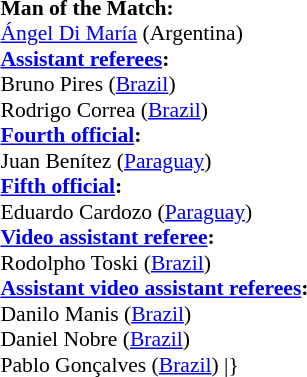<table width=100% style="font-size:90%">
<tr>
<td><br><strong>Man of the Match:</strong>
<br><a href='#'>Ángel Di María</a> (Argentina)<br><strong><a href='#'>Assistant referees</a>:</strong>
<br>Bruno Pires (<a href='#'>Brazil</a>)
<br>Rodrigo Correa (<a href='#'>Brazil</a>)
<br><strong><a href='#'>Fourth official</a>:</strong>
<br>Juan Benítez (<a href='#'>Paraguay</a>)
<br><strong><a href='#'>Fifth official</a>:</strong>
<br>Eduardo Cardozo (<a href='#'>Paraguay</a>)
<br><strong><a href='#'>Video assistant referee</a>:</strong>
<br>Rodolpho Toski (<a href='#'>Brazil</a>)
<br><strong><a href='#'>Assistant video assistant referees</a>:</strong>
<br>Danilo Manis (<a href='#'>Brazil</a>)
<br>Daniel Nobre (<a href='#'>Brazil</a>)
<br>Pablo Gonçalves (<a href='#'>Brazil</a>)
<includeonly>|}</includeonly></td>
<td style="width:60%; vertical-align:top;"><br></td>
</tr>
</table>
